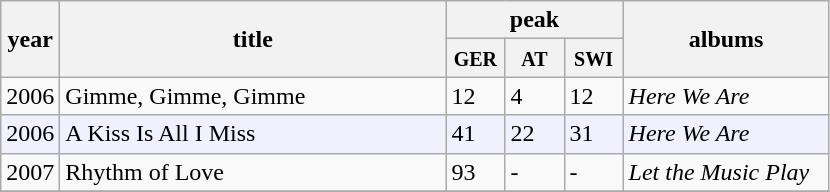<table class="wikitable">
<tr>
<th width="28" rowspan="2">year</th>
<th width="250" rowspan="2">title</th>
<th colspan="3">peak</th>
<th width="130" rowspan="2">albums</th>
</tr>
<tr bgcolor="#efefef">
<th width="32"><small>GER</small></th>
<th width="32"><small>AT</small></th>
<th width="32"><small>SWI</small></th>
</tr>
<tr>
<td>2006</td>
<td>Gimme, Gimme, Gimme</td>
<td>12</td>
<td>4</td>
<td>12</td>
<td><em>Here We Are</em></td>
</tr>
<tr bgcolor="#f0f0ff">
<td>2006</td>
<td>A Kiss Is All I Miss</td>
<td>41</td>
<td>22</td>
<td>31</td>
<td><em>Here We Are</em></td>
</tr>
<tr>
<td>2007</td>
<td>Rhythm of Love</td>
<td>93</td>
<td>-</td>
<td>-</td>
<td><em>Let the Music Play</em></td>
</tr>
<tr>
</tr>
</table>
